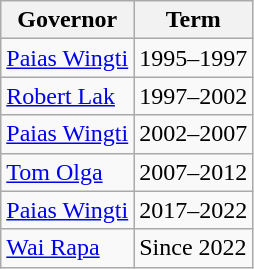<table class="wikitable">
<tr>
<th><strong>Governor</strong></th>
<th><strong>Term</strong></th>
</tr>
<tr>
<td><a href='#'>Paias Wingti</a></td>
<td>1995–1997</td>
</tr>
<tr>
<td><a href='#'>Robert Lak</a></td>
<td>1997–2002</td>
</tr>
<tr>
<td><a href='#'>Paias Wingti</a></td>
<td>2002–2007</td>
</tr>
<tr>
<td><a href='#'>Tom Olga</a></td>
<td>2007–2012</td>
</tr>
<tr>
<td><a href='#'>Paias Wingti</a></td>
<td>2017–2022</td>
</tr>
<tr>
<td><a href='#'>Wai Rapa</a></td>
<td>Since 2022</td>
</tr>
</table>
